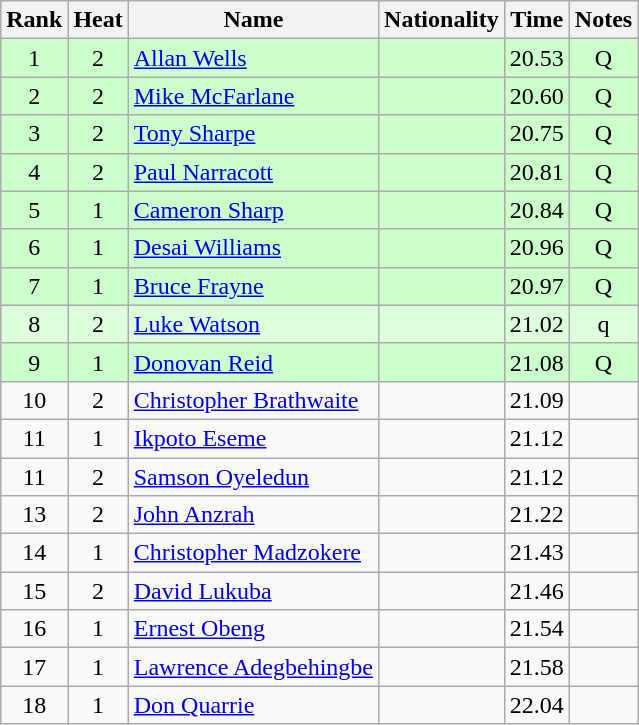<table class="wikitable sortable" style="text-align:center">
<tr>
<th>Rank</th>
<th>Heat</th>
<th>Name</th>
<th>Nationality</th>
<th>Time</th>
<th>Notes</th>
</tr>
<tr bgcolor=ccffcc>
<td>1</td>
<td>2</td>
<td align=left><a href='#'>Allan Wells</a></td>
<td align=left></td>
<td>20.53</td>
<td>Q</td>
</tr>
<tr bgcolor=ccffcc>
<td>2</td>
<td>2</td>
<td align=left><a href='#'>Mike McFarlane</a></td>
<td align=left></td>
<td>20.60</td>
<td>Q</td>
</tr>
<tr bgcolor=ccffcc>
<td>3</td>
<td>2</td>
<td align=left><a href='#'>Tony Sharpe</a></td>
<td align=left></td>
<td>20.75</td>
<td>Q</td>
</tr>
<tr bgcolor=ccffcc>
<td>4</td>
<td>2</td>
<td align=left><a href='#'>Paul Narracott</a></td>
<td align=left></td>
<td>20.81</td>
<td>Q</td>
</tr>
<tr bgcolor=ccffcc>
<td>5</td>
<td>1</td>
<td align=left><a href='#'>Cameron Sharp</a></td>
<td align=left></td>
<td>20.84</td>
<td>Q</td>
</tr>
<tr bgcolor=ccffcc>
<td>6</td>
<td>1</td>
<td align=left><a href='#'>Desai Williams</a></td>
<td align=left></td>
<td>20.96</td>
<td>Q</td>
</tr>
<tr bgcolor=ccffcc>
<td>7</td>
<td>1</td>
<td align=left><a href='#'>Bruce Frayne</a></td>
<td align=left></td>
<td>20.97</td>
<td>Q</td>
</tr>
<tr bgcolor=ddffdd>
<td>8</td>
<td>2</td>
<td align=left><a href='#'>Luke Watson</a></td>
<td align=left></td>
<td>21.02</td>
<td>q</td>
</tr>
<tr bgcolor=ccffcc>
<td>9</td>
<td>1</td>
<td align=left><a href='#'>Donovan Reid</a></td>
<td align=left></td>
<td>21.08</td>
<td>Q</td>
</tr>
<tr>
<td>10</td>
<td>2</td>
<td align=left><a href='#'>Christopher Brathwaite</a></td>
<td align=left></td>
<td>21.09</td>
<td></td>
</tr>
<tr>
<td>11</td>
<td>1</td>
<td align=left><a href='#'>Ikpoto Eseme</a></td>
<td align=left></td>
<td>21.12</td>
<td></td>
</tr>
<tr>
<td>11</td>
<td>2</td>
<td align=left><a href='#'>Samson Oyeledun</a></td>
<td align=left></td>
<td>21.12</td>
<td></td>
</tr>
<tr>
<td>13</td>
<td>2</td>
<td align=left><a href='#'>John Anzrah</a></td>
<td align=left></td>
<td>21.22</td>
<td></td>
</tr>
<tr>
<td>14</td>
<td>1</td>
<td align=left><a href='#'>Christopher Madzokere</a></td>
<td align=left></td>
<td>21.43</td>
<td></td>
</tr>
<tr>
<td>15</td>
<td>2</td>
<td align=left><a href='#'>David Lukuba</a></td>
<td align=left></td>
<td>21.46</td>
<td></td>
</tr>
<tr>
<td>16</td>
<td>1</td>
<td align=left><a href='#'>Ernest Obeng</a></td>
<td align=left></td>
<td>21.54</td>
<td></td>
</tr>
<tr>
<td>17</td>
<td>1</td>
<td align=left><a href='#'>Lawrence Adegbehingbe</a></td>
<td align=left></td>
<td>21.58</td>
<td></td>
</tr>
<tr>
<td>18</td>
<td>1</td>
<td align=left><a href='#'>Don Quarrie</a></td>
<td align=left></td>
<td>22.04</td>
<td></td>
</tr>
</table>
